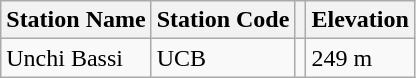<table class="wikitable sortable">
<tr>
<th>Station Name</th>
<th>Station Code</th>
<th></th>
<th>Elevation</th>
</tr>
<tr>
<td>Unchi Bassi</td>
<td>UCB</td>
<td></td>
<td>249 m</td>
</tr>
</table>
